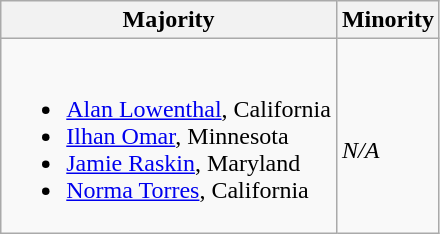<table class=wikitable>
<tr>
<th>Majority</th>
<th>Minority</th>
</tr>
<tr>
<td><br><ul><li><a href='#'>Alan Lowenthal</a>, California</li><li><a href='#'>Ilhan Omar</a>, Minnesota</li><li><a href='#'>Jamie Raskin</a>, Maryland</li><li><a href='#'>Norma Torres</a>, California</li></ul></td>
<td><br><em>N/A</em></td>
</tr>
</table>
